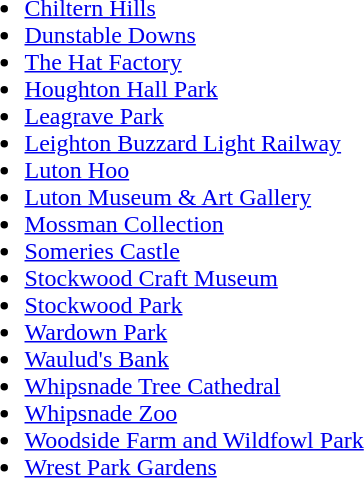<table>
<tr>
<td valign="top"><br><ul><li> <a href='#'>Chiltern Hills</a></li><li> <a href='#'>Dunstable Downs</a></li><li><a href='#'>The Hat Factory</a></li><li> <a href='#'>Houghton Hall Park</a></li><li> <a href='#'>Leagrave Park</a></li><li> <a href='#'>Leighton Buzzard Light Railway</a></li><li> <a href='#'>Luton Hoo</a></li><li> <a href='#'>Luton Museum & Art Gallery</a></li><li> <a href='#'>Mossman Collection</a></li><li> <a href='#'>Someries Castle</a></li><li> <a href='#'>Stockwood Craft Museum</a></li><li> <a href='#'>Stockwood Park</a></li><li> <a href='#'>Wardown Park</a></li><li> <a href='#'>Waulud's Bank</a></li><li> <a href='#'>Whipsnade Tree Cathedral</a></li><li> <a href='#'>Whipsnade Zoo</a></li><li><a href='#'>Woodside Farm and Wildfowl Park</a></li><li> <a href='#'>Wrest Park Gardens</a></li></ul></td>
</tr>
</table>
